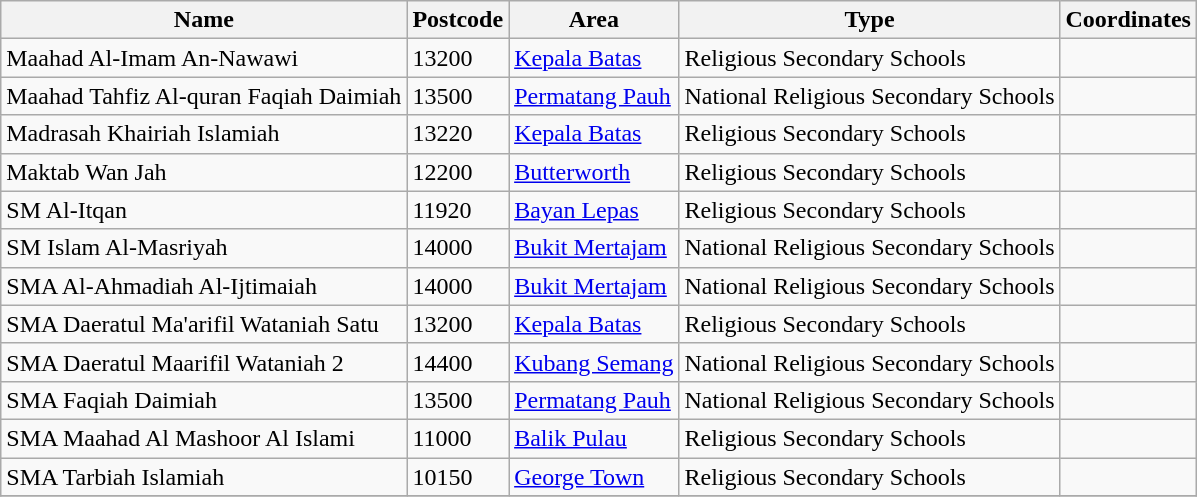<table class="wikitable sortable">
<tr>
<th>Name</th>
<th>Postcode</th>
<th>Area</th>
<th>Type</th>
<th>Coordinates</th>
</tr>
<tr>
<td>Maahad Al-Imam An-Nawawi</td>
<td>13200</td>
<td><a href='#'>Kepala Batas</a></td>
<td>Religious Secondary Schools</td>
<td></td>
</tr>
<tr>
<td>Maahad Tahfiz Al-quran Faqiah Daimiah</td>
<td>13500</td>
<td><a href='#'>Permatang Pauh</a></td>
<td>National Religious Secondary Schools</td>
<td></td>
</tr>
<tr>
<td>Madrasah Khairiah Islamiah</td>
<td>13220</td>
<td><a href='#'>Kepala Batas</a></td>
<td>Religious Secondary Schools</td>
<td></td>
</tr>
<tr>
<td>Maktab Wan Jah</td>
<td>12200</td>
<td><a href='#'>Butterworth</a></td>
<td>Religious Secondary Schools</td>
<td></td>
</tr>
<tr>
<td>SM Al-Itqan</td>
<td>11920</td>
<td><a href='#'>Bayan Lepas</a></td>
<td>Religious Secondary Schools</td>
<td></td>
</tr>
<tr>
<td>SM Islam Al-Masriyah</td>
<td>14000</td>
<td><a href='#'>Bukit Mertajam</a></td>
<td>National Religious Secondary Schools</td>
<td></td>
</tr>
<tr>
<td>SMA Al-Ahmadiah Al-Ijtimaiah</td>
<td>14000</td>
<td><a href='#'>Bukit Mertajam</a></td>
<td>National Religious Secondary Schools</td>
<td></td>
</tr>
<tr>
<td>SMA Daeratul Ma'arifil Wataniah Satu</td>
<td>13200</td>
<td><a href='#'>Kepala Batas</a></td>
<td>Religious Secondary Schools</td>
<td></td>
</tr>
<tr>
<td>SMA Daeratul Maarifil Wataniah 2</td>
<td>14400</td>
<td><a href='#'>Kubang Semang</a></td>
<td>National Religious Secondary Schools</td>
<td></td>
</tr>
<tr>
<td>SMA Faqiah Daimiah</td>
<td>13500</td>
<td><a href='#'>Permatang Pauh</a></td>
<td>National Religious Secondary Schools</td>
<td></td>
</tr>
<tr>
<td>SMA Maahad Al Mashoor Al Islami</td>
<td>11000</td>
<td><a href='#'>Balik Pulau</a></td>
<td>Religious Secondary Schools</td>
<td></td>
</tr>
<tr>
<td>SMA Tarbiah Islamiah</td>
<td>10150</td>
<td><a href='#'>George Town</a></td>
<td>Religious Secondary Schools</td>
<td></td>
</tr>
<tr>
</tr>
</table>
